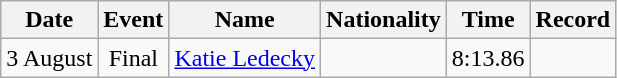<table class="wikitable" style=text-align:center>
<tr>
<th>Date</th>
<th>Event</th>
<th>Name</th>
<th>Nationality</th>
<th>Time</th>
<th>Record</th>
</tr>
<tr>
<td>3 August</td>
<td>Final</td>
<td align=left><a href='#'>Katie Ledecky</a></td>
<td align=left></td>
<td>8:13.86</td>
<td></td>
</tr>
</table>
